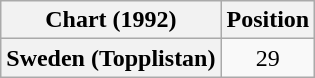<table class="wikitable plainrowheaders" style="text-align:center">
<tr>
<th>Chart (1992)</th>
<th>Position</th>
</tr>
<tr>
<th scope="row">Sweden (Topplistan)</th>
<td>29</td>
</tr>
</table>
